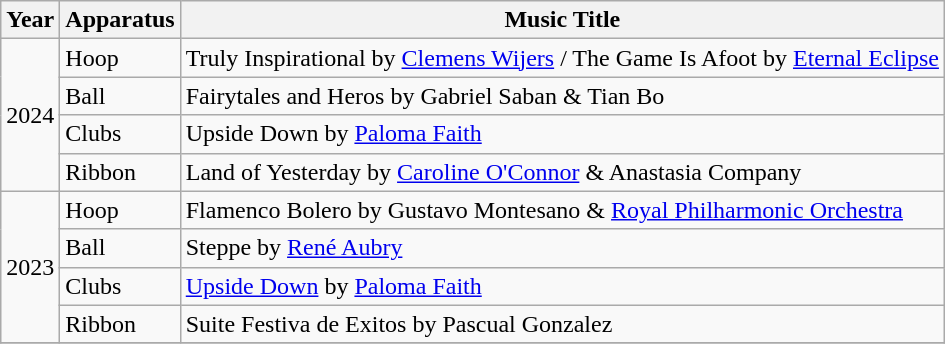<table class="wikitable">
<tr>
<th>Year</th>
<th>Apparatus</th>
<th>Music Title</th>
</tr>
<tr>
<td rowspan="4">2024</td>
<td>Hoop</td>
<td>Truly Inspirational by <a href='#'>Clemens Wijers</a> / The Game Is Afoot by <a href='#'>Eternal Eclipse</a></td>
</tr>
<tr>
<td>Ball</td>
<td>Fairytales and Heros by Gabriel Saban & Tian Bo</td>
</tr>
<tr>
<td>Clubs</td>
<td>Upside Down by <a href='#'>Paloma Faith</a></td>
</tr>
<tr>
<td>Ribbon</td>
<td>Land of Yesterday by <a href='#'>Caroline O'Connor</a> & Anastasia Company</td>
</tr>
<tr>
<td rowspan="4">2023</td>
<td>Hoop</td>
<td>Flamenco Bolero by Gustavo Montesano & <a href='#'>Royal Philharmonic Orchestra</a></td>
</tr>
<tr>
<td>Ball</td>
<td>Steppe by <a href='#'>René Aubry</a></td>
</tr>
<tr>
<td>Clubs</td>
<td><a href='#'>Upside Down</a> by <a href='#'>Paloma Faith</a></td>
</tr>
<tr>
<td>Ribbon</td>
<td>Suite Festiva de Exitos by Pascual Gonzalez</td>
</tr>
<tr>
</tr>
</table>
